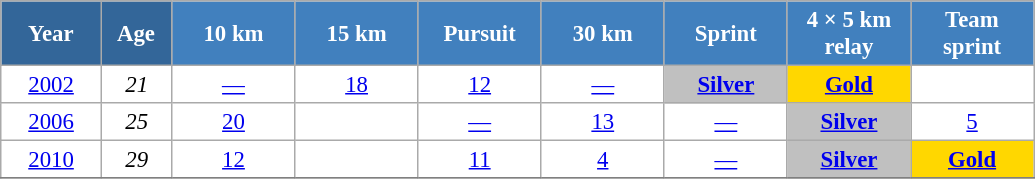<table class="wikitable" style="font-size:95%; text-align:center; border:grey solid 1px; border-collapse:collapse; background:#ffffff;">
<tr>
<th style="background-color:#369; color:white; width:60px;"> Year </th>
<th style="background-color:#369; color:white; width:40px;"> Age </th>
<th style="background-color:#4180be; color:white; width:75px;"> 10 km </th>
<th style="background-color:#4180be; color:white; width:75px;"> 15 km </th>
<th style="background-color:#4180be; color:white; width:75px;"> Pursuit </th>
<th style="background-color:#4180be; color:white; width:75px;"> 30 km </th>
<th style="background-color:#4180be; color:white; width:75px;"> Sprint </th>
<th style="background-color:#4180be; color:white; width:75px;"> 4 × 5 km <br> relay </th>
<th style="background-color:#4180be; color:white; width:75px;"> Team <br> sprint </th>
</tr>
<tr>
<td><a href='#'>2002</a></td>
<td><em>21</em></td>
<td><a href='#'>—</a></td>
<td><a href='#'>18</a></td>
<td><a href='#'>12</a></td>
<td><a href='#'>—</a></td>
<td style="background:silver;"><a href='#'><strong>Silver</strong></a></td>
<td style="background:gold;"><a href='#'><strong>Gold</strong></a></td>
<td></td>
</tr>
<tr>
<td><a href='#'>2006</a></td>
<td><em>25</em></td>
<td><a href='#'>20</a></td>
<td></td>
<td><a href='#'>—</a></td>
<td><a href='#'>13</a></td>
<td><a href='#'>—</a></td>
<td style="background:silver;"><a href='#'><strong>Silver</strong></a></td>
<td><a href='#'>5</a></td>
</tr>
<tr>
<td><a href='#'>2010</a></td>
<td><em>29</em></td>
<td><a href='#'>12</a></td>
<td></td>
<td><a href='#'>11</a></td>
<td><a href='#'>4</a></td>
<td><a href='#'>—</a></td>
<td style="background:silver;"><a href='#'><strong>Silver</strong></a></td>
<td style="background:gold;"><a href='#'><strong>Gold</strong></a></td>
</tr>
<tr>
</tr>
</table>
